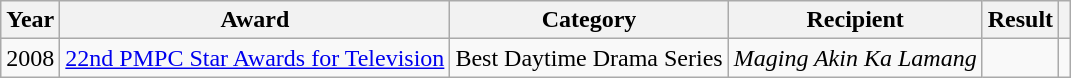<table class="wikitable">
<tr>
<th>Year</th>
<th>Award</th>
<th>Category</th>
<th>Recipient</th>
<th>Result</th>
<th></th>
</tr>
<tr>
<td>2008</td>
<td><a href='#'>22nd PMPC Star Awards for Television</a></td>
<td>Best Daytime Drama Series</td>
<td><em>Maging Akin Ka Lamang</em></td>
<td></td>
<td></td>
</tr>
</table>
